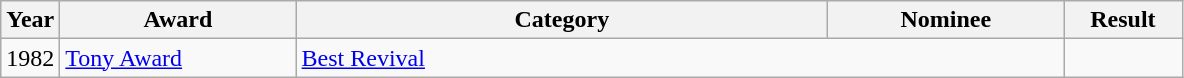<table class="wikitable">
<tr>
<th width="5%">Year</th>
<th width="20%">Award</th>
<th width="45%">Category</th>
<th width="20%">Nominee</th>
<th width="10%">Result</th>
</tr>
<tr>
<td align="center">1982</td>
<td><a href='#'>Tony Award</a></td>
<td colspan="2"><a href='#'>Best Revival</a></td>
<td></td>
</tr>
</table>
